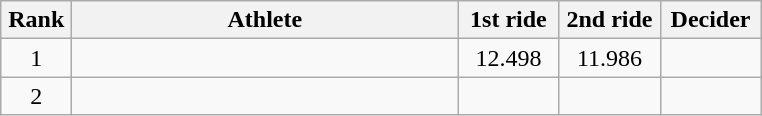<table class=wikitable style="text-align:center">
<tr>
<th width=40>Rank</th>
<th width=250>Athlete</th>
<th width=60>1st ride</th>
<th width=60>2nd ride</th>
<th width=60>Decider</th>
</tr>
<tr>
<td>1</td>
<td align=left></td>
<td>12.498</td>
<td>11.986</td>
<td></td>
</tr>
<tr>
<td>2</td>
<td align=left></td>
<td></td>
<td></td>
<td></td>
</tr>
</table>
